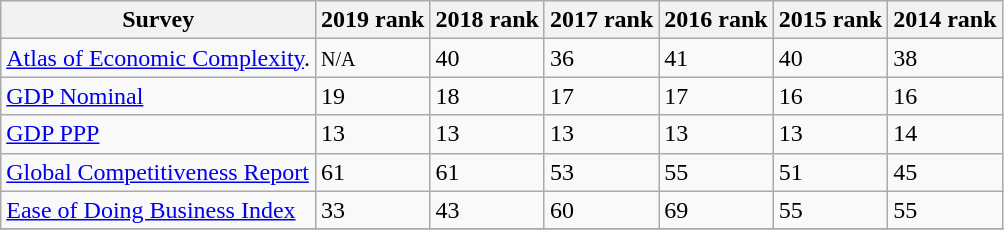<table class="wikitable">
<tr>
<th>Survey</th>
<th>2019 rank</th>
<th>2018 rank</th>
<th>2017 rank</th>
<th>2016 rank</th>
<th>2015 rank</th>
<th>2014 rank</th>
</tr>
<tr>
<td><a href='#'>Atlas of Economic Complexity</a>.</td>
<td><small>N/A</small></td>
<td> 40</td>
<td> 36</td>
<td> 41</td>
<td> 40</td>
<td> 38</td>
</tr>
<tr>
<td><a href='#'>GDP Nominal</a></td>
<td> 19</td>
<td> 18</td>
<td> 17</td>
<td> 17</td>
<td> 16</td>
<td> 16</td>
</tr>
<tr>
<td><a href='#'>GDP PPP</a></td>
<td> 13</td>
<td> 13</td>
<td> 13</td>
<td> 13</td>
<td> 13</td>
<td> 14</td>
</tr>
<tr>
<td><a href='#'>Global Competitiveness Report</a></td>
<td> 61</td>
<td> 61</td>
<td> 53</td>
<td> 55</td>
<td> 51</td>
<td> 45</td>
</tr>
<tr>
<td><a href='#'>Ease of Doing Business Index</a></td>
<td> 33</td>
<td> 43</td>
<td> 60</td>
<td> 69</td>
<td> 55</td>
<td> 55</td>
</tr>
<tr>
</tr>
</table>
